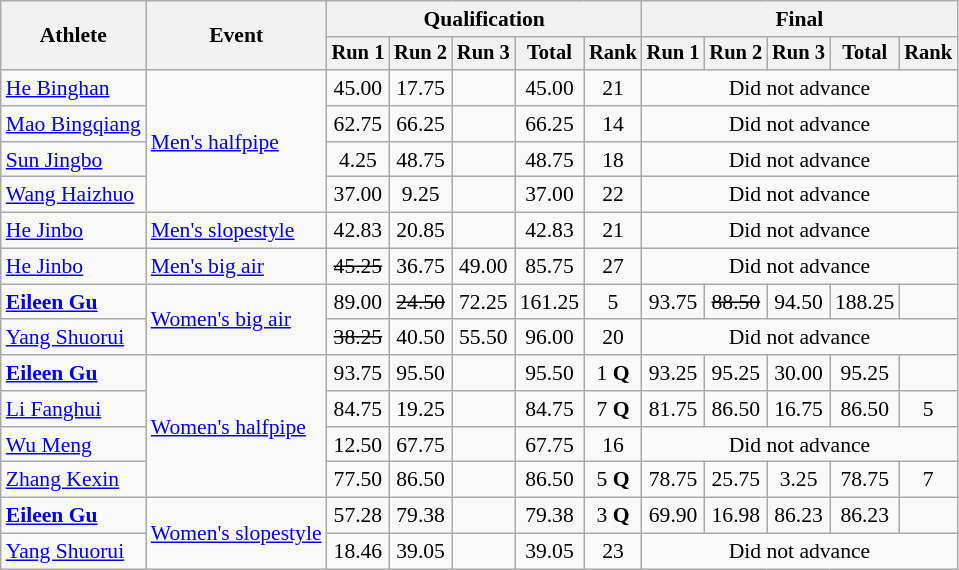<table class="wikitable" style="font-size:90%">
<tr>
<th rowspan="2">Athlete</th>
<th rowspan="2">Event</th>
<th colspan="5">Qualification</th>
<th colspan="5">Final</th>
</tr>
<tr style="font-size:95%">
<th>Run 1</th>
<th>Run 2</th>
<th>Run 3</th>
<th>Total</th>
<th>Rank</th>
<th>Run 1</th>
<th>Run 2</th>
<th>Run 3</th>
<th>Total</th>
<th>Rank</th>
</tr>
<tr align=center>
<td align=left><a href='#'>He Binghan</a></td>
<td align=left rowspan=4><a href='#'>Men's halfpipe</a></td>
<td>45.00</td>
<td>17.75</td>
<td></td>
<td>45.00</td>
<td>21</td>
<td colspan=6>Did not advance</td>
</tr>
<tr align=center>
<td align=left><a href='#'>Mao Bingqiang</a></td>
<td>62.75</td>
<td>66.25</td>
<td></td>
<td>66.25</td>
<td>14</td>
<td colspan=6>Did not advance</td>
</tr>
<tr align=center>
<td align=left><a href='#'>Sun Jingbo</a></td>
<td>4.25</td>
<td>48.75</td>
<td></td>
<td>48.75</td>
<td>18</td>
<td colspan=6>Did not advance</td>
</tr>
<tr align=center>
<td align=left><a href='#'>Wang Haizhuo</a></td>
<td>37.00</td>
<td>9.25</td>
<td></td>
<td>37.00</td>
<td>22</td>
<td colspan=6>Did not advance</td>
</tr>
<tr align=center>
<td align=left><a href='#'>He Jinbo</a></td>
<td align=left><a href='#'>Men's slopestyle</a></td>
<td>42.83</td>
<td>20.85</td>
<td></td>
<td>42.83</td>
<td>21</td>
<td colspan=5>Did not advance</td>
</tr>
<tr align=center>
<td align=left><a href='#'>He Jinbo</a></td>
<td align=left><a href='#'>Men's big air</a></td>
<td><s>45.25</s></td>
<td>36.75</td>
<td>49.00</td>
<td>85.75</td>
<td>27</td>
<td colspan=5>Did not advance</td>
</tr>
<tr align=center>
<td align=left><strong><a href='#'>Eileen Gu</a></strong></td>
<td align=left rowspan=2><a href='#'>Women's big air</a></td>
<td>89.00</td>
<td><s>24.50</s></td>
<td>72.25</td>
<td>161.25</td>
<td>5</td>
<td>93.75</td>
<td><s>88.50</s></td>
<td>94.50</td>
<td>188.25</td>
<td></td>
</tr>
<tr align=center>
<td align=left><a href='#'>Yang Shuorui</a></td>
<td><s>38.25</s></td>
<td>40.50</td>
<td>55.50</td>
<td>96.00</td>
<td>20</td>
<td colspan=5>Did not advance</td>
</tr>
<tr align=center>
<td align=left><strong><a href='#'>Eileen Gu</a></strong></td>
<td align=left rowspan=4><a href='#'>Women's halfpipe</a></td>
<td>93.75</td>
<td>95.50</td>
<td></td>
<td>95.50</td>
<td>1 <strong>Q</strong></td>
<td>93.25</td>
<td>95.25</td>
<td>30.00</td>
<td>95.25</td>
<td></td>
</tr>
<tr align=center>
<td align=left><a href='#'>Li Fanghui</a></td>
<td>84.75</td>
<td>19.25</td>
<td></td>
<td>84.75</td>
<td>7 <strong>Q</strong></td>
<td>81.75</td>
<td>86.50</td>
<td>16.75</td>
<td>86.50</td>
<td>5</td>
</tr>
<tr align=center>
<td align=left><a href='#'>Wu Meng</a></td>
<td>12.50</td>
<td>67.75</td>
<td></td>
<td>67.75</td>
<td>16</td>
<td colspan=6>Did not advance</td>
</tr>
<tr align=center>
<td align=left><a href='#'>Zhang Kexin</a></td>
<td>77.50</td>
<td>86.50</td>
<td></td>
<td>86.50</td>
<td>5 <strong>Q</strong></td>
<td>78.75</td>
<td>25.75</td>
<td>3.25</td>
<td>78.75</td>
<td>7</td>
</tr>
<tr align=center>
<td align=left><strong><a href='#'>Eileen Gu</a></strong></td>
<td align=left rowspan=2><a href='#'>Women's slopestyle</a></td>
<td>57.28</td>
<td>79.38</td>
<td></td>
<td>79.38</td>
<td>3 <strong>Q</strong></td>
<td>69.90</td>
<td>16.98</td>
<td>86.23</td>
<td>86.23</td>
<td></td>
</tr>
<tr align=center>
<td align=left><a href='#'>Yang Shuorui</a></td>
<td>18.46</td>
<td>39.05</td>
<td></td>
<td>39.05</td>
<td>23</td>
<td colspan=5>Did not advance</td>
</tr>
</table>
